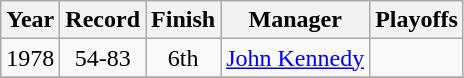<table class="wikitable">
<tr>
<th>Year</th>
<th>Record</th>
<th>Finish</th>
<th>Manager</th>
<th>Playoffs</th>
</tr>
<tr align=center>
<td>1978</td>
<td>54-83</td>
<td>6th</td>
<td><a href='#'>John Kennedy</a></td>
<td></td>
</tr>
<tr align=center>
</tr>
</table>
